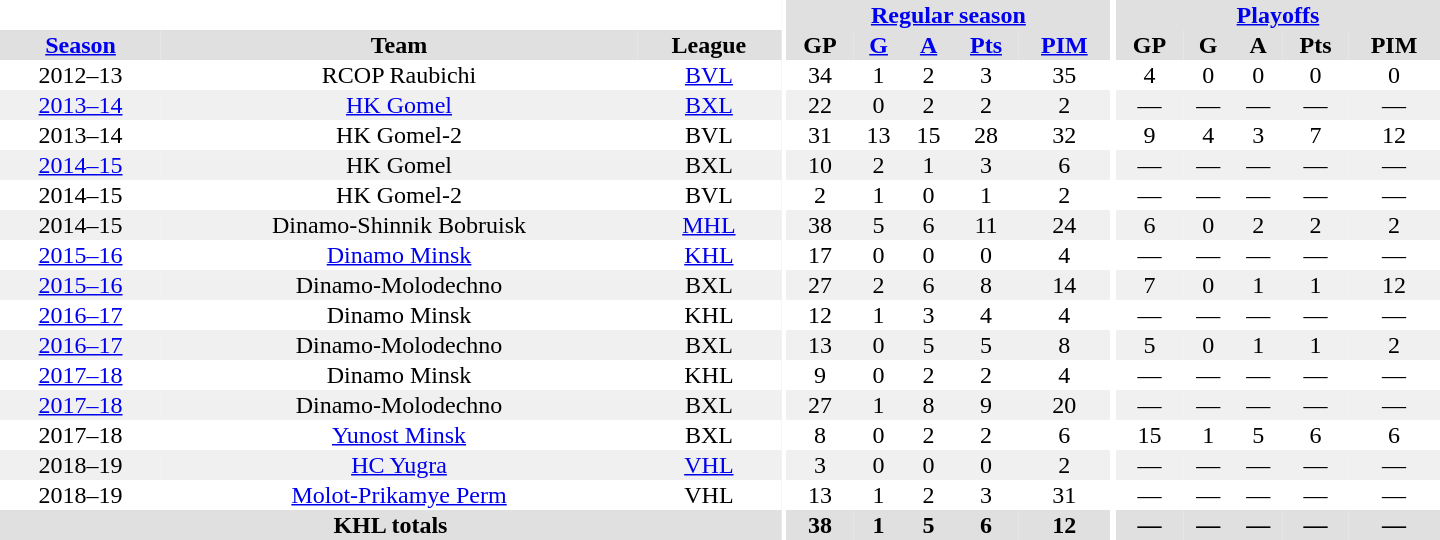<table border="0" cellpadding="1" cellspacing="0" style="text-align:center; width:60em">
<tr bgcolor="#e0e0e0">
<th colspan="3" bgcolor="#ffffff"></th>
<th rowspan="99" bgcolor="#ffffff"></th>
<th colspan="5"><a href='#'>Regular season</a></th>
<th rowspan="99" bgcolor="#ffffff"></th>
<th colspan="5"><a href='#'>Playoffs</a></th>
</tr>
<tr bgcolor="#e0e0e0">
<th><a href='#'>Season</a></th>
<th>Team</th>
<th>League</th>
<th>GP</th>
<th><a href='#'>G</a></th>
<th><a href='#'>A</a></th>
<th><a href='#'>Pts</a></th>
<th><a href='#'>PIM</a></th>
<th>GP</th>
<th>G</th>
<th>A</th>
<th>Pts</th>
<th>PIM</th>
</tr>
<tr ALIGN="center">
<td>2012–13</td>
<td>RCOP Raubichi</td>
<td><a href='#'>BVL</a></td>
<td>34</td>
<td>1</td>
<td>2</td>
<td>3</td>
<td>35</td>
<td>4</td>
<td>0</td>
<td>0</td>
<td>0</td>
<td>0</td>
</tr>
<tr ALIGN="center" bgcolor="#f0f0f0">
<td><a href='#'>2013–14</a></td>
<td><a href='#'>HK Gomel</a></td>
<td><a href='#'>BXL</a></td>
<td>22</td>
<td>0</td>
<td>2</td>
<td>2</td>
<td>2</td>
<td>—</td>
<td>—</td>
<td>—</td>
<td>—</td>
<td>—</td>
</tr>
<tr ALIGN="center">
<td>2013–14</td>
<td>HK Gomel-2</td>
<td>BVL</td>
<td>31</td>
<td>13</td>
<td>15</td>
<td>28</td>
<td>32</td>
<td>9</td>
<td>4</td>
<td>3</td>
<td>7</td>
<td>12</td>
</tr>
<tr ALIGN="center" bgcolor="#f0f0f0">
<td><a href='#'>2014–15</a></td>
<td>HK Gomel</td>
<td>BXL</td>
<td>10</td>
<td>2</td>
<td>1</td>
<td>3</td>
<td>6</td>
<td>—</td>
<td>—</td>
<td>—</td>
<td>—</td>
<td>—</td>
</tr>
<tr ALIGN="center">
<td>2014–15</td>
<td>HK Gomel-2</td>
<td>BVL</td>
<td>2</td>
<td>1</td>
<td>0</td>
<td>1</td>
<td>2</td>
<td>—</td>
<td>—</td>
<td>—</td>
<td>—</td>
<td>—</td>
</tr>
<tr ALIGN="center" bgcolor="#f0f0f0">
<td>2014–15</td>
<td>Dinamo-Shinnik Bobruisk</td>
<td><a href='#'>MHL</a></td>
<td>38</td>
<td>5</td>
<td>6</td>
<td>11</td>
<td>24</td>
<td>6</td>
<td>0</td>
<td>2</td>
<td>2</td>
<td>2</td>
</tr>
<tr ALIGN="center">
<td><a href='#'>2015–16</a></td>
<td><a href='#'>Dinamo Minsk</a></td>
<td><a href='#'>KHL</a></td>
<td>17</td>
<td>0</td>
<td>0</td>
<td>0</td>
<td>4</td>
<td>—</td>
<td>—</td>
<td>—</td>
<td>—</td>
<td>—</td>
</tr>
<tr ALIGN="center" bgcolor="#f0f0f0">
<td><a href='#'>2015–16</a></td>
<td>Dinamo-Molodechno</td>
<td>BXL</td>
<td>27</td>
<td>2</td>
<td>6</td>
<td>8</td>
<td>14</td>
<td>7</td>
<td>0</td>
<td>1</td>
<td>1</td>
<td>12</td>
</tr>
<tr ALIGN="center">
<td><a href='#'>2016–17</a></td>
<td>Dinamo Minsk</td>
<td>KHL</td>
<td>12</td>
<td>1</td>
<td>3</td>
<td>4</td>
<td>4</td>
<td>—</td>
<td>—</td>
<td>—</td>
<td>—</td>
<td>—</td>
</tr>
<tr ALIGN="center" bgcolor="#f0f0f0">
<td><a href='#'>2016–17</a></td>
<td>Dinamo-Molodechno</td>
<td>BXL</td>
<td>13</td>
<td>0</td>
<td>5</td>
<td>5</td>
<td>8</td>
<td>5</td>
<td>0</td>
<td>1</td>
<td>1</td>
<td>2</td>
</tr>
<tr ALIGN="center">
<td><a href='#'>2017–18</a></td>
<td>Dinamo Minsk</td>
<td>KHL</td>
<td>9</td>
<td>0</td>
<td>2</td>
<td>2</td>
<td>4</td>
<td>—</td>
<td>—</td>
<td>—</td>
<td>—</td>
<td>—</td>
</tr>
<tr ALIGN="center" bgcolor="#f0f0f0">
<td><a href='#'>2017–18</a></td>
<td>Dinamo-Molodechno</td>
<td>BXL</td>
<td>27</td>
<td>1</td>
<td>8</td>
<td>9</td>
<td>20</td>
<td>—</td>
<td>—</td>
<td>—</td>
<td>—</td>
<td>—</td>
</tr>
<tr ALIGN="center">
<td>2017–18</td>
<td><a href='#'>Yunost Minsk</a></td>
<td>BXL</td>
<td>8</td>
<td>0</td>
<td>2</td>
<td>2</td>
<td>6</td>
<td>15</td>
<td>1</td>
<td>5</td>
<td>6</td>
<td>6</td>
</tr>
<tr ALIGN="center" bgcolor="#f0f0f0">
<td>2018–19</td>
<td><a href='#'>HC Yugra</a></td>
<td><a href='#'>VHL</a></td>
<td>3</td>
<td>0</td>
<td>0</td>
<td>0</td>
<td>2</td>
<td>—</td>
<td>—</td>
<td>—</td>
<td>—</td>
<td>—</td>
</tr>
<tr ALIGN="center">
<td>2018–19</td>
<td><a href='#'>Molot-Prikamye Perm</a></td>
<td>VHL</td>
<td>13</td>
<td>1</td>
<td>2</td>
<td>3</td>
<td>31</td>
<td>—</td>
<td>—</td>
<td>—</td>
<td>—</td>
<td>—</td>
</tr>
<tr bgcolor="#e0e0e0">
<th colspan="3">KHL totals</th>
<th>38</th>
<th>1</th>
<th>5</th>
<th>6</th>
<th>12</th>
<th>—</th>
<th>—</th>
<th>—</th>
<th>—</th>
<th>—</th>
</tr>
</table>
